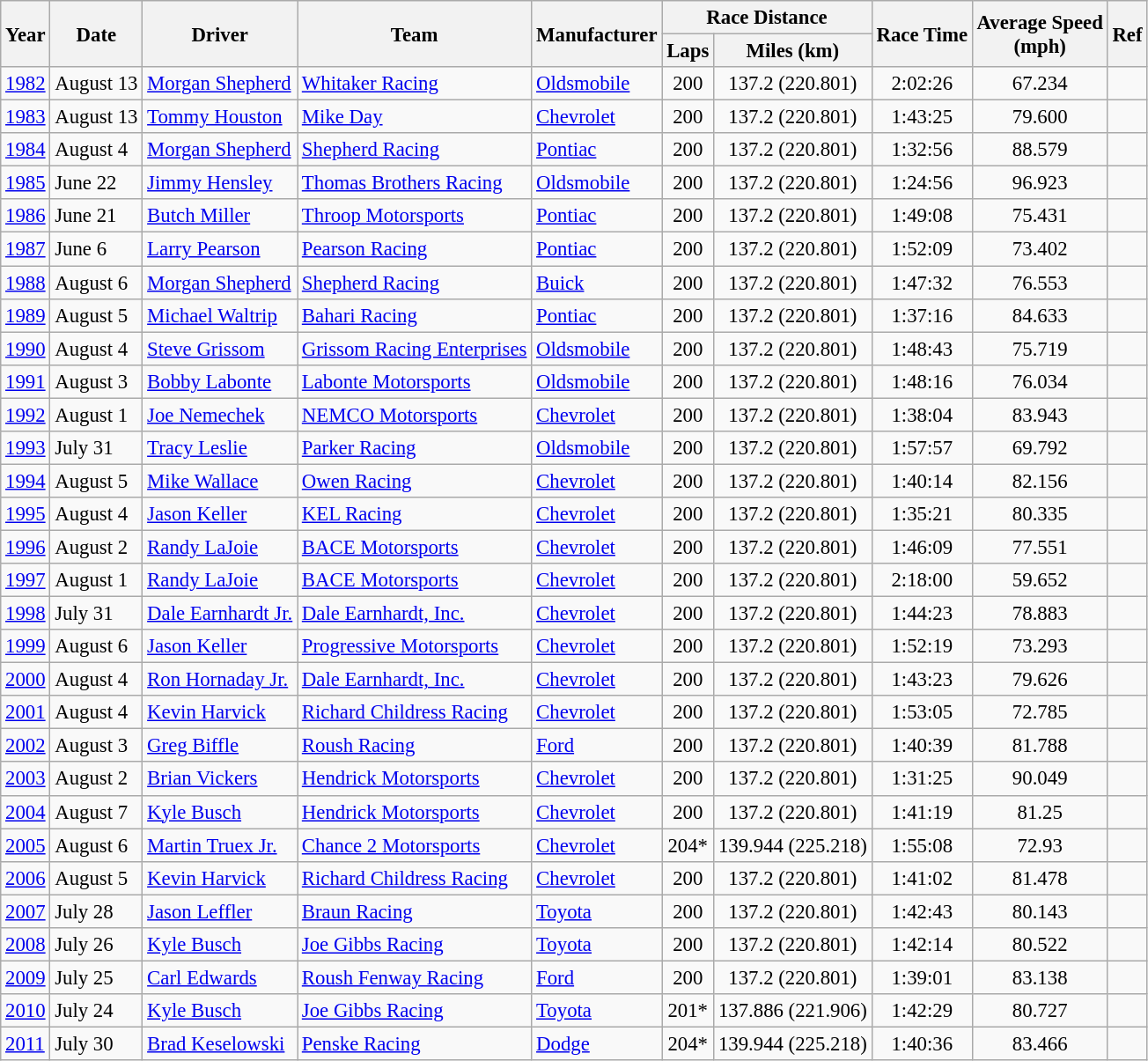<table class="wikitable" style="font-size: 95%;">
<tr>
<th rowspan="2">Year</th>
<th rowspan="2">Date</th>
<th rowspan="2">Driver</th>
<th rowspan="2">Team</th>
<th rowspan="2">Manufacturer</th>
<th colspan="2">Race Distance</th>
<th rowspan="2">Race Time</th>
<th rowspan="2">Average Speed<br>(mph)</th>
<th rowspan="2">Ref</th>
</tr>
<tr>
<th>Laps</th>
<th>Miles (km)</th>
</tr>
<tr>
<td><a href='#'>1982</a></td>
<td>August 13</td>
<td><a href='#'>Morgan Shepherd</a></td>
<td><a href='#'>Whitaker Racing</a></td>
<td><a href='#'>Oldsmobile</a></td>
<td align="center">200</td>
<td align="center">137.2 (220.801)</td>
<td align="center">2:02:26</td>
<td align="center">67.234</td>
<td align="center"></td>
</tr>
<tr>
<td><a href='#'>1983</a></td>
<td>August 13</td>
<td><a href='#'>Tommy Houston</a></td>
<td><a href='#'>Mike Day</a></td>
<td><a href='#'>Chevrolet</a></td>
<td align="center">200</td>
<td align="center">137.2 (220.801)</td>
<td align="center">1:43:25</td>
<td align="center">79.600</td>
<td align="center"></td>
</tr>
<tr>
<td><a href='#'>1984</a></td>
<td>August 4</td>
<td><a href='#'>Morgan Shepherd</a></td>
<td><a href='#'>Shepherd Racing</a></td>
<td><a href='#'>Pontiac</a></td>
<td align="center">200</td>
<td align="center">137.2 (220.801)</td>
<td align="center">1:32:56</td>
<td align="center">88.579</td>
<td align="center"></td>
</tr>
<tr>
<td><a href='#'>1985</a></td>
<td>June 22</td>
<td><a href='#'>Jimmy Hensley</a></td>
<td><a href='#'>Thomas Brothers Racing</a></td>
<td><a href='#'>Oldsmobile</a></td>
<td align="center">200</td>
<td align="center">137.2 (220.801)</td>
<td align="center">1:24:56</td>
<td align="center">96.923</td>
<td align="center"></td>
</tr>
<tr>
<td><a href='#'>1986</a></td>
<td>June 21</td>
<td><a href='#'>Butch Miller</a></td>
<td><a href='#'>Throop Motorsports</a></td>
<td><a href='#'>Pontiac</a></td>
<td align="center">200</td>
<td align="center">137.2 (220.801)</td>
<td align="center">1:49:08</td>
<td align="center">75.431</td>
<td align="center"></td>
</tr>
<tr>
<td><a href='#'>1987</a></td>
<td>June 6</td>
<td><a href='#'>Larry Pearson</a></td>
<td><a href='#'>Pearson Racing</a></td>
<td><a href='#'>Pontiac</a></td>
<td align="center">200</td>
<td align="center">137.2 (220.801)</td>
<td align="center">1:52:09</td>
<td align="center">73.402</td>
<td align="center"></td>
</tr>
<tr>
<td><a href='#'>1988</a></td>
<td>August 6</td>
<td><a href='#'>Morgan Shepherd</a></td>
<td><a href='#'>Shepherd Racing</a></td>
<td><a href='#'>Buick</a></td>
<td align="center">200</td>
<td align="center">137.2 (220.801)</td>
<td align="center">1:47:32</td>
<td align="center">76.553</td>
<td align="center"></td>
</tr>
<tr>
<td><a href='#'>1989</a></td>
<td>August 5</td>
<td><a href='#'>Michael Waltrip</a></td>
<td><a href='#'>Bahari Racing</a></td>
<td><a href='#'>Pontiac</a></td>
<td align="center">200</td>
<td align="center">137.2 (220.801)</td>
<td align="center">1:37:16</td>
<td align="center">84.633</td>
<td align="center"></td>
</tr>
<tr>
<td><a href='#'>1990</a></td>
<td>August 4</td>
<td><a href='#'>Steve Grissom</a></td>
<td><a href='#'>Grissom Racing Enterprises</a></td>
<td><a href='#'>Oldsmobile</a></td>
<td align="center">200</td>
<td align="center">137.2 (220.801)</td>
<td align="center">1:48:43</td>
<td align="center">75.719</td>
<td align="center"></td>
</tr>
<tr>
<td><a href='#'>1991</a></td>
<td>August 3</td>
<td><a href='#'>Bobby Labonte</a></td>
<td><a href='#'>Labonte Motorsports</a></td>
<td><a href='#'>Oldsmobile</a></td>
<td align="center">200</td>
<td align="center">137.2 (220.801)</td>
<td align="center">1:48:16</td>
<td align="center">76.034</td>
<td align="center"></td>
</tr>
<tr>
<td><a href='#'>1992</a></td>
<td>August 1</td>
<td><a href='#'>Joe Nemechek</a></td>
<td><a href='#'>NEMCO Motorsports</a></td>
<td><a href='#'>Chevrolet</a></td>
<td align="center">200</td>
<td align="center">137.2 (220.801)</td>
<td align="center">1:38:04</td>
<td align="center">83.943</td>
<td align="center"></td>
</tr>
<tr>
<td><a href='#'>1993</a></td>
<td>July 31</td>
<td><a href='#'>Tracy Leslie</a></td>
<td><a href='#'>Parker Racing</a></td>
<td><a href='#'>Oldsmobile</a></td>
<td align="center">200</td>
<td align="center">137.2 (220.801)</td>
<td align="center">1:57:57</td>
<td align="center">69.792</td>
<td align="center"></td>
</tr>
<tr>
<td><a href='#'>1994</a></td>
<td>August 5</td>
<td><a href='#'>Mike Wallace</a></td>
<td><a href='#'>Owen Racing</a></td>
<td><a href='#'>Chevrolet</a></td>
<td align="center">200</td>
<td align="center">137.2 (220.801)</td>
<td align="center">1:40:14</td>
<td align="center">82.156</td>
<td align="center"></td>
</tr>
<tr>
<td><a href='#'>1995</a></td>
<td>August 4</td>
<td><a href='#'>Jason Keller</a></td>
<td><a href='#'>KEL Racing</a></td>
<td><a href='#'>Chevrolet</a></td>
<td align="center">200</td>
<td align="center">137.2 (220.801)</td>
<td align="center">1:35:21</td>
<td align="center">80.335</td>
<td align="center"></td>
</tr>
<tr>
<td><a href='#'>1996</a></td>
<td>August 2</td>
<td><a href='#'>Randy LaJoie</a></td>
<td><a href='#'>BACE Motorsports</a></td>
<td><a href='#'>Chevrolet</a></td>
<td align="center">200</td>
<td align="center">137.2 (220.801)</td>
<td align="center">1:46:09</td>
<td align="center">77.551</td>
<td align="center"></td>
</tr>
<tr>
<td><a href='#'>1997</a></td>
<td>August 1</td>
<td><a href='#'>Randy LaJoie</a></td>
<td><a href='#'>BACE Motorsports</a></td>
<td><a href='#'>Chevrolet</a></td>
<td align="center">200</td>
<td align="center">137.2 (220.801)</td>
<td align="center">2:18:00</td>
<td align="center">59.652</td>
<td align="center"></td>
</tr>
<tr>
<td><a href='#'>1998</a></td>
<td>July 31</td>
<td><a href='#'>Dale Earnhardt Jr.</a></td>
<td><a href='#'>Dale Earnhardt, Inc.</a></td>
<td><a href='#'>Chevrolet</a></td>
<td align="center">200</td>
<td align="center">137.2 (220.801)</td>
<td align="center">1:44:23</td>
<td align="center">78.883</td>
<td align="center"></td>
</tr>
<tr>
<td><a href='#'>1999</a></td>
<td>August 6</td>
<td><a href='#'>Jason Keller</a></td>
<td><a href='#'>Progressive Motorsports</a></td>
<td><a href='#'>Chevrolet</a></td>
<td align="center">200</td>
<td align="center">137.2 (220.801)</td>
<td align="center">1:52:19</td>
<td align="center">73.293</td>
<td align="center"></td>
</tr>
<tr>
<td><a href='#'>2000</a></td>
<td>August 4</td>
<td><a href='#'>Ron Hornaday Jr.</a></td>
<td><a href='#'>Dale Earnhardt, Inc.</a></td>
<td><a href='#'>Chevrolet</a></td>
<td align="center">200</td>
<td align="center">137.2 (220.801)</td>
<td align="center">1:43:23</td>
<td align="center">79.626</td>
<td align="center"></td>
</tr>
<tr>
<td><a href='#'>2001</a></td>
<td>August 4</td>
<td><a href='#'>Kevin Harvick</a></td>
<td><a href='#'>Richard Childress Racing</a></td>
<td><a href='#'>Chevrolet</a></td>
<td align="center">200</td>
<td align="center">137.2 (220.801)</td>
<td align="center">1:53:05</td>
<td align="center">72.785</td>
<td align="center"></td>
</tr>
<tr>
<td><a href='#'>2002</a></td>
<td>August 3</td>
<td><a href='#'>Greg Biffle</a></td>
<td><a href='#'>Roush Racing</a></td>
<td><a href='#'>Ford</a></td>
<td align="center">200</td>
<td align="center">137.2 (220.801)</td>
<td align="center">1:40:39</td>
<td align="center">81.788</td>
<td align="center"></td>
</tr>
<tr>
<td><a href='#'>2003</a></td>
<td>August 2</td>
<td><a href='#'>Brian Vickers</a></td>
<td><a href='#'>Hendrick Motorsports</a></td>
<td><a href='#'>Chevrolet</a></td>
<td align="center">200</td>
<td align="center">137.2 (220.801)</td>
<td align="center">1:31:25</td>
<td align="center">90.049</td>
<td align="center"></td>
</tr>
<tr>
<td><a href='#'>2004</a></td>
<td>August 7</td>
<td><a href='#'>Kyle Busch</a></td>
<td><a href='#'>Hendrick Motorsports</a></td>
<td><a href='#'>Chevrolet</a></td>
<td align="center">200</td>
<td align="center">137.2 (220.801)</td>
<td align="center">1:41:19</td>
<td align="center">81.25</td>
<td align="center"></td>
</tr>
<tr>
<td><a href='#'>2005</a></td>
<td>August 6</td>
<td><a href='#'>Martin Truex Jr.</a></td>
<td><a href='#'>Chance 2 Motorsports</a></td>
<td><a href='#'>Chevrolet</a></td>
<td align="center">204*</td>
<td align="center">139.944 (225.218)</td>
<td align="center">1:55:08</td>
<td align="center">72.93</td>
<td align="center"></td>
</tr>
<tr>
<td><a href='#'>2006</a></td>
<td>August 5</td>
<td><a href='#'>Kevin Harvick</a></td>
<td><a href='#'>Richard Childress Racing</a></td>
<td><a href='#'>Chevrolet</a></td>
<td align="center">200</td>
<td align="center">137.2 (220.801)</td>
<td align="center">1:41:02</td>
<td align="center">81.478</td>
<td align="center"></td>
</tr>
<tr>
<td><a href='#'>2007</a></td>
<td>July 28</td>
<td><a href='#'>Jason Leffler</a></td>
<td><a href='#'>Braun Racing</a></td>
<td><a href='#'>Toyota</a></td>
<td align="center">200</td>
<td align="center">137.2 (220.801)</td>
<td align="center">1:42:43</td>
<td align="center">80.143</td>
<td align="center"></td>
</tr>
<tr>
<td><a href='#'>2008</a></td>
<td>July 26</td>
<td><a href='#'>Kyle Busch</a></td>
<td><a href='#'>Joe Gibbs Racing</a></td>
<td><a href='#'>Toyota</a></td>
<td align="center">200</td>
<td align="center">137.2 (220.801)</td>
<td align="center">1:42:14</td>
<td align="center">80.522</td>
<td align="center"></td>
</tr>
<tr>
<td><a href='#'>2009</a></td>
<td>July 25</td>
<td><a href='#'>Carl Edwards</a></td>
<td><a href='#'>Roush Fenway Racing</a></td>
<td><a href='#'>Ford</a></td>
<td align="center">200</td>
<td align="center">137.2 (220.801)</td>
<td align="center">1:39:01</td>
<td align="center">83.138</td>
<td align="center"></td>
</tr>
<tr>
<td><a href='#'>2010</a></td>
<td>July 24</td>
<td><a href='#'>Kyle Busch</a></td>
<td><a href='#'>Joe Gibbs Racing</a></td>
<td><a href='#'>Toyota</a></td>
<td align="center">201*</td>
<td align="center">137.886 (221.906)</td>
<td align="center">1:42:29</td>
<td align="center">80.727</td>
<td align="center"></td>
</tr>
<tr>
<td><a href='#'>2011</a></td>
<td>July 30</td>
<td><a href='#'>Brad Keselowski</a></td>
<td><a href='#'>Penske Racing</a></td>
<td><a href='#'>Dodge</a></td>
<td align="center">204*</td>
<td align="center">139.944 (225.218)</td>
<td align="center">1:40:36</td>
<td align="center">83.466</td>
<td align="center"></td>
</tr>
</table>
